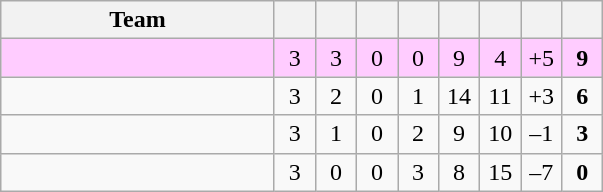<table class="wikitable" style="text-align: center;">
<tr>
<th style="width:175px;">Team</th>
<th width="20"></th>
<th width="20"></th>
<th width="20"></th>
<th width="20"></th>
<th width="20"></th>
<th width="20"></th>
<th width="20"></th>
<th width="20"></th>
</tr>
<tr style="background:#fcf;">
<td align=left></td>
<td>3</td>
<td>3</td>
<td>0</td>
<td>0</td>
<td>9</td>
<td>4</td>
<td>+5</td>
<td><strong>9</strong></td>
</tr>
<tr>
<td align=left></td>
<td>3</td>
<td>2</td>
<td>0</td>
<td>1</td>
<td>14</td>
<td>11</td>
<td>+3</td>
<td><strong>6</strong></td>
</tr>
<tr>
<td align=left></td>
<td>3</td>
<td>1</td>
<td>0</td>
<td>2</td>
<td>9</td>
<td>10</td>
<td>–1</td>
<td><strong>3</strong></td>
</tr>
<tr>
<td align=left></td>
<td>3</td>
<td>0</td>
<td>0</td>
<td>3</td>
<td>8</td>
<td>15</td>
<td>–7</td>
<td><strong>0</strong></td>
</tr>
</table>
